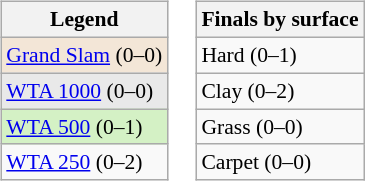<table>
<tr valign=top>
<td><br><table class=wikitable style="font-size:90%">
<tr>
<th>Legend</th>
</tr>
<tr>
<td bgcolor="#f3e6d7"><a href='#'>Grand Slam</a> (0–0)</td>
</tr>
<tr>
<td bgcolor="#e9e9e9"><a href='#'>WTA 1000</a> (0–0)</td>
</tr>
<tr>
<td bgcolor="#d4f1c5"><a href='#'>WTA 500</a> (0–1)</td>
</tr>
<tr>
<td><a href='#'>WTA 250</a> (0–2)</td>
</tr>
</table>
</td>
<td><br><table class=wikitable style="font-size:90%">
<tr>
<th>Finals by surface</th>
</tr>
<tr>
<td>Hard (0–1)</td>
</tr>
<tr>
<td>Clay (0–2)</td>
</tr>
<tr>
<td>Grass (0–0)</td>
</tr>
<tr>
<td>Carpet (0–0)</td>
</tr>
</table>
</td>
</tr>
</table>
